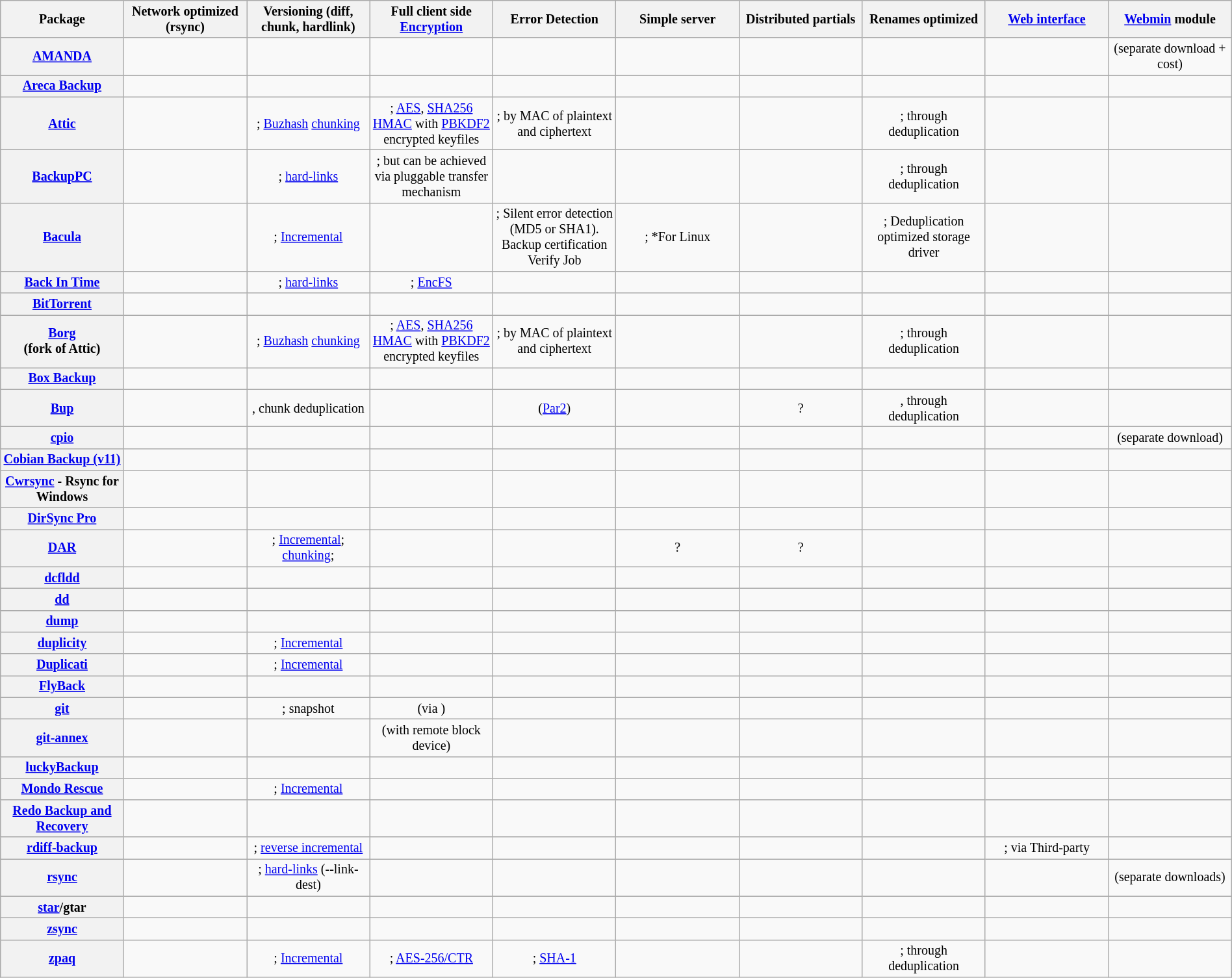<table class="wikitable sortable" style="width: 100%; text-align: center; font-size: smaller; table-layout: fixed;">
<tr>
<th>Package</th>
<th>Network optimized (rsync)</th>
<th>Versioning (diff, chunk, hardlink)</th>
<th>Full client side <a href='#'>Encryption</a></th>
<th>Error Detection</th>
<th>Simple server</th>
<th>Distributed partials</th>
<th>Renames optimized</th>
<th><a href='#'>Web interface</a></th>
<th><a href='#'>Webmin</a> module</th>
</tr>
<tr>
<th><a href='#'>AMANDA</a></th>
<td></td>
<td></td>
<td></td>
<td></td>
<td></td>
<td></td>
<td></td>
<td></td>
<td> (separate download + cost)</td>
</tr>
<tr>
<th><a href='#'>Areca Backup</a></th>
<td></td>
<td></td>
<td></td>
<td></td>
<td></td>
<td></td>
<td></td>
<td></td>
<td></td>
</tr>
<tr>
<th><a href='#'>Attic</a></th>
<td></td>
<td>; <a href='#'>Buzhash</a> <a href='#'>chunking</a></td>
<td>; <a href='#'>AES</a>, <a href='#'>SHA256</a> <a href='#'>HMAC</a> with <a href='#'>PBKDF2</a> encrypted keyfiles</td>
<td>; by MAC of plaintext and ciphertext</td>
<td></td>
<td></td>
<td>; through deduplication</td>
<td></td>
<td></td>
</tr>
<tr>
<th><a href='#'>BackupPC</a></th>
<td></td>
<td>; <a href='#'>hard-links</a></td>
<td>; but can be achieved via pluggable transfer mechanism</td>
<td></td>
<td></td>
<td></td>
<td>; through deduplication</td>
<td></td>
<td></td>
</tr>
<tr>
<th><a href='#'>Bacula</a></th>
<td></td>
<td>; <a href='#'>Incremental</a></td>
<td></td>
<td>; Silent error detection (MD5 or SHA1). Backup certification Verify Job</td>
<td>; *For Linux</td>
<td></td>
<td>; Deduplication optimized storage driver</td>
<td></td>
<td></td>
</tr>
<tr>
<th><a href='#'>Back In Time</a></th>
<td></td>
<td>; <a href='#'>hard-links</a></td>
<td>; <a href='#'>EncFS</a></td>
<td></td>
<td></td>
<td></td>
<td></td>
<td></td>
<td></td>
</tr>
<tr>
<th><a href='#'>BitTorrent</a></th>
<td></td>
<td></td>
<td></td>
<td></td>
<td></td>
<td></td>
<td></td>
<td></td>
<td></td>
</tr>
<tr>
<th><a href='#'>Borg</a><br>(fork of Attic)</th>
<td></td>
<td>; <a href='#'>Buzhash</a> <a href='#'>chunking</a></td>
<td>; <a href='#'>AES</a>, <a href='#'>SHA256</a> <a href='#'>HMAC</a> with <a href='#'>PBKDF2</a> encrypted keyfiles</td>
<td>; by MAC of plaintext and ciphertext</td>
<td></td>
<td></td>
<td>; through deduplication</td>
<td></td>
<td></td>
</tr>
<tr>
<th><a href='#'>Box Backup</a></th>
<td></td>
<td></td>
<td></td>
<td></td>
<td></td>
<td></td>
<td></td>
<td></td>
<td></td>
</tr>
<tr>
<th><a href='#'>Bup</a></th>
<td></td>
<td>, chunk deduplication</td>
<td></td>
<td> (<a href='#'>Par2</a>)</td>
<td></td>
<td>?</td>
<td>, through deduplication</td>
<td></td>
<td></td>
</tr>
<tr>
<th><a href='#'>cpio</a></th>
<td></td>
<td></td>
<td></td>
<td></td>
<td></td>
<td></td>
<td></td>
<td></td>
<td> (separate download)</td>
</tr>
<tr>
<th><a href='#'>Cobian Backup (v11)</a></th>
<td></td>
<td></td>
<td></td>
<td></td>
<td></td>
<td></td>
<td></td>
<td></td>
<td></td>
</tr>
<tr>
<th><a href='#'>Cwrsync</a> - Rsync for Windows</th>
<td></td>
<td></td>
<td></td>
<td></td>
<td></td>
<td></td>
<td></td>
<td></td>
<td></td>
</tr>
<tr>
<th><a href='#'>DirSync Pro</a></th>
<td></td>
<td></td>
<td></td>
<td></td>
<td></td>
<td></td>
<td></td>
<td></td>
<td></td>
</tr>
<tr>
<th><a href='#'>DAR</a></th>
<td></td>
<td>; <a href='#'>Incremental</a>; <a href='#'>chunking</a>;</td>
<td></td>
<td></td>
<td>?</td>
<td>?</td>
<td></td>
<td></td>
<td></td>
</tr>
<tr>
<th><a href='#'>dcfldd</a></th>
<td></td>
<td></td>
<td></td>
<td></td>
<td></td>
<td></td>
<td></td>
<td></td>
<td></td>
</tr>
<tr>
<th><a href='#'>dd</a></th>
<td></td>
<td></td>
<td></td>
<td></td>
<td></td>
<td></td>
<td></td>
<td></td>
<td></td>
</tr>
<tr>
<th><a href='#'>dump</a></th>
<td></td>
<td></td>
<td></td>
<td></td>
<td></td>
<td></td>
<td></td>
<td></td>
<td></td>
</tr>
<tr>
<th><a href='#'>duplicity</a></th>
<td></td>
<td>; <a href='#'>Incremental</a></td>
<td></td>
<td></td>
<td></td>
<td></td>
<td></td>
<td></td>
<td></td>
</tr>
<tr>
<th><a href='#'>Duplicati</a></th>
<td></td>
<td>; <a href='#'>Incremental</a></td>
<td></td>
<td></td>
<td></td>
<td></td>
<td></td>
<td></td>
<td></td>
</tr>
<tr>
<th><a href='#'>FlyBack</a></th>
<td></td>
<td></td>
<td></td>
<td></td>
<td></td>
<td></td>
<td></td>
<td></td>
<td></td>
</tr>
<tr>
<th><a href='#'>git</a></th>
<td></td>
<td>; snapshot</td>
<td> (via )</td>
<td></td>
<td></td>
<td></td>
<td></td>
<td></td>
<td></td>
</tr>
<tr>
<th><a href='#'>git-annex</a></th>
<td></td>
<td></td>
<td> (with remote block device)</td>
<td></td>
<td></td>
<td></td>
<td></td>
<td></td>
<td></td>
</tr>
<tr>
<th><a href='#'>luckyBackup</a></th>
<td></td>
<td></td>
<td></td>
<td></td>
<td></td>
<td></td>
<td></td>
<td></td>
<td></td>
</tr>
<tr>
<th><a href='#'>Mondo Rescue</a></th>
<td></td>
<td>; <a href='#'>Incremental</a></td>
<td></td>
<td></td>
<td></td>
<td></td>
<td></td>
<td></td>
<td></td>
</tr>
<tr>
<th><a href='#'>Redo Backup and Recovery</a></th>
<td></td>
<td></td>
<td></td>
<td></td>
<td></td>
<td></td>
<td></td>
<td></td>
<td></td>
</tr>
<tr>
<th><a href='#'>rdiff-backup</a></th>
<td></td>
<td>; <a href='#'>reverse incremental</a></td>
<td></td>
<td></td>
<td></td>
<td></td>
<td></td>
<td>; via Third-party</td>
<td></td>
</tr>
<tr>
<th><a href='#'>rsync</a></th>
<td></td>
<td>; <a href='#'>hard-links</a> (--link-dest)</td>
<td></td>
<td></td>
<td></td>
<td></td>
<td></td>
<td></td>
<td> (separate downloads)</td>
</tr>
<tr>
<th><a href='#'>star</a>/gtar</th>
<td></td>
<td></td>
<td></td>
<td></td>
<td></td>
<td></td>
<td></td>
<td></td>
<td></td>
</tr>
<tr>
<th><a href='#'>zsync</a></th>
<td></td>
<td></td>
<td></td>
<td></td>
<td></td>
<td></td>
<td></td>
<td></td>
<td></td>
</tr>
<tr>
<th><a href='#'>zpaq</a></th>
<td></td>
<td>; <a href='#'>Incremental</a></td>
<td>; <a href='#'>AES-256/CTR</a></td>
<td>; <a href='#'>SHA-1</a></td>
<td></td>
<td></td>
<td>; through deduplication</td>
<td></td>
<td></td>
</tr>
</table>
